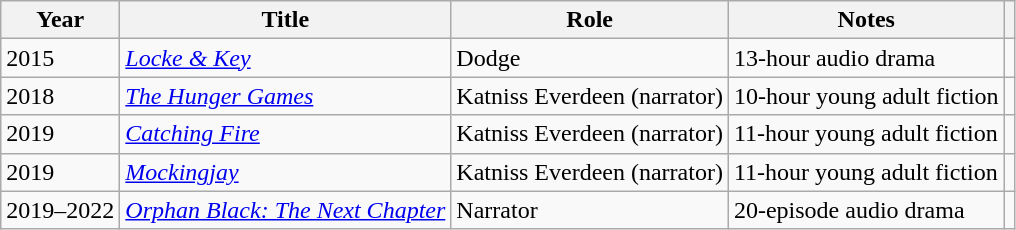<table class="wikitable sortable">
<tr>
<th scope="col">Year</th>
<th scope="col">Title</th>
<th scope="col" class="unsortable">Role</th>
<th scope="col" class="unsortable">Notes</th>
<th scope="col" class="unsortable"></th>
</tr>
<tr>
<td>2015</td>
<td><em><a href='#'>Locke & Key</a></em></td>
<td>Dodge</td>
<td>13-hour audio drama</td>
<td style="text-align:center;"></td>
</tr>
<tr>
<td>2018</td>
<td data-sort-value="Hunger Games, The"><em><a href='#'>The Hunger Games</a></em></td>
<td>Katniss Everdeen (narrator)</td>
<td>10-hour young adult fiction</td>
<td style="text-align:center;"></td>
</tr>
<tr>
<td>2019</td>
<td><em><a href='#'>Catching Fire</a></em></td>
<td>Katniss Everdeen (narrator)</td>
<td>11-hour young adult fiction</td>
<td></td>
</tr>
<tr>
<td>2019</td>
<td><em><a href='#'>Mockingjay</a></em></td>
<td>Katniss Everdeen (narrator)</td>
<td>11-hour young adult fiction</td>
<td></td>
</tr>
<tr>
<td>2019–2022</td>
<td><em><a href='#'>Orphan Black: The Next Chapter</a></em></td>
<td>Narrator</td>
<td>20-episode audio drama</td>
<td style="text-align:center;"></td>
</tr>
</table>
